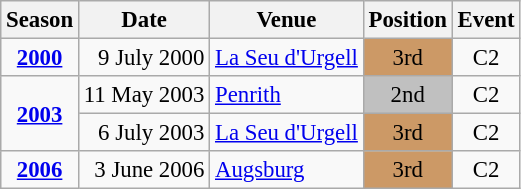<table class="wikitable" style="text-align:center; font-size:95%;">
<tr>
<th>Season</th>
<th>Date</th>
<th>Venue</th>
<th>Position</th>
<th>Event</th>
</tr>
<tr>
<td><strong><a href='#'>2000</a></strong></td>
<td align=right>9 July 2000</td>
<td align=left><a href='#'>La Seu d'Urgell</a></td>
<td bgcolor=cc9966>3rd</td>
<td>C2</td>
</tr>
<tr>
<td rowspan=2><strong><a href='#'>2003</a></strong></td>
<td align=right>11 May 2003</td>
<td align=left><a href='#'>Penrith</a></td>
<td bgcolor=silver>2nd</td>
<td>C2</td>
</tr>
<tr>
<td align=right>6 July 2003</td>
<td align=left><a href='#'>La Seu d'Urgell</a></td>
<td bgcolor=cc9966>3rd</td>
<td>C2</td>
</tr>
<tr>
<td><strong><a href='#'>2006</a></strong></td>
<td align=right>3 June 2006</td>
<td align=left><a href='#'>Augsburg</a></td>
<td bgcolor=cc9966>3rd</td>
<td>C2</td>
</tr>
</table>
